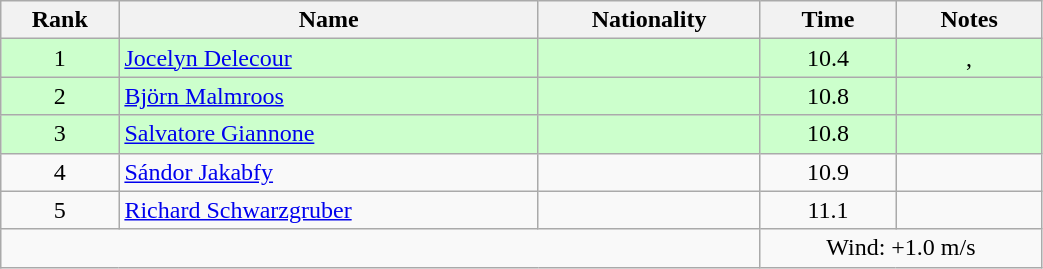<table class="wikitable sortable" style="text-align:center;width: 55%">
<tr>
<th>Rank</th>
<th>Name</th>
<th>Nationality</th>
<th>Time</th>
<th>Notes</th>
</tr>
<tr bgcolor=ccffcc>
<td>1</td>
<td align=left><a href='#'>Jocelyn Delecour</a></td>
<td align=left></td>
<td>10.4</td>
<td>, </td>
</tr>
<tr bgcolor=ccffcc>
<td>2</td>
<td align=left><a href='#'>Björn Malmroos</a></td>
<td align=left></td>
<td>10.8</td>
<td></td>
</tr>
<tr bgcolor=ccffcc>
<td>3</td>
<td align=left><a href='#'>Salvatore Giannone</a></td>
<td align=left></td>
<td>10.8</td>
<td></td>
</tr>
<tr>
<td>4</td>
<td align=left><a href='#'>Sándor Jakabfy</a></td>
<td align=left></td>
<td>10.9</td>
<td></td>
</tr>
<tr>
<td>5</td>
<td align=left><a href='#'>Richard Schwarzgruber</a></td>
<td align=left></td>
<td>11.1</td>
<td></td>
</tr>
<tr>
<td colspan="3"></td>
<td colspan="2">Wind: +1.0 m/s</td>
</tr>
</table>
